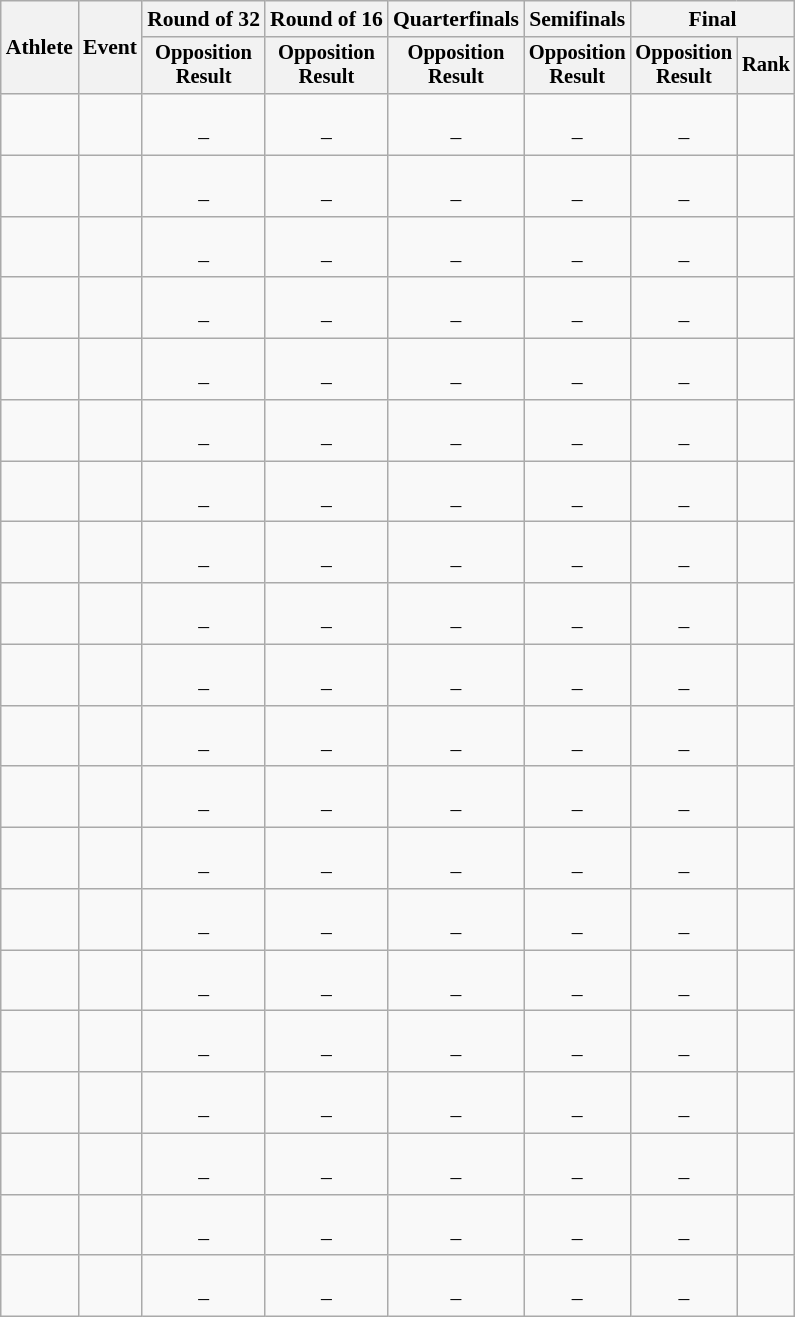<table class="wikitable" style="font-size:90%;">
<tr>
<th rowspan=2>Athlete</th>
<th rowspan=2>Event</th>
<th>Round of 32</th>
<th>Round of 16</th>
<th>Quarterfinals</th>
<th>Semifinals</th>
<th colspan=2>Final</th>
</tr>
<tr style="font-size:95%">
<th>Opposition<br>Result</th>
<th>Opposition<br>Result</th>
<th>Opposition<br>Result</th>
<th>Opposition<br>Result</th>
<th>Opposition<br>Result</th>
<th>Rank</th>
</tr>
<tr align=center>
<td align=left></td>
<td align=left></td>
<td><br> –</td>
<td><br> –</td>
<td><br> –</td>
<td><br> –</td>
<td><br>  –</td>
<td></td>
</tr>
<tr align=center>
<td align=left></td>
<td align=left></td>
<td><br> –</td>
<td><br> –</td>
<td><br> –</td>
<td><br> –</td>
<td><br>  –</td>
<td></td>
</tr>
<tr align=center>
<td align=left></td>
<td align=left></td>
<td><br> –</td>
<td><br> –</td>
<td><br> –</td>
<td><br> –</td>
<td><br>  –</td>
<td></td>
</tr>
<tr align=center>
<td align=left></td>
<td align=left></td>
<td><br> –</td>
<td><br> –</td>
<td><br> –</td>
<td><br> –</td>
<td><br>  –</td>
<td></td>
</tr>
<tr align=center>
<td align=left></td>
<td align=left></td>
<td><br> –</td>
<td><br> –</td>
<td><br> –</td>
<td><br> –</td>
<td><br>  –</td>
<td></td>
</tr>
<tr align=center>
<td align=left></td>
<td align=left></td>
<td><br> –</td>
<td><br> –</td>
<td><br> –</td>
<td><br> –</td>
<td><br>  –</td>
<td></td>
</tr>
<tr align=center>
<td align=left></td>
<td align=left></td>
<td><br> –</td>
<td><br> –</td>
<td><br> –</td>
<td><br> –</td>
<td><br>  –</td>
<td></td>
</tr>
<tr align=center>
<td align=left></td>
<td align=left></td>
<td><br> –</td>
<td><br> –</td>
<td><br> –</td>
<td><br> –</td>
<td><br>  –</td>
<td></td>
</tr>
<tr align=center>
<td align=left></td>
<td align=left></td>
<td><br> –</td>
<td><br> –</td>
<td><br> –</td>
<td><br> –</td>
<td><br>  –</td>
<td></td>
</tr>
<tr align=center>
<td align=left></td>
<td align=left></td>
<td><br> –</td>
<td><br> –</td>
<td><br> –</td>
<td><br> –</td>
<td><br>  –</td>
<td></td>
</tr>
<tr align=center>
<td align=left></td>
<td align=left></td>
<td><br> –</td>
<td><br> –</td>
<td><br> –</td>
<td><br> –</td>
<td><br>  –</td>
<td></td>
</tr>
<tr align=center>
<td align=left></td>
<td align=left></td>
<td><br> –</td>
<td><br> –</td>
<td><br> –</td>
<td><br> –</td>
<td><br>  –</td>
<td></td>
</tr>
<tr align=center>
<td align=left></td>
<td align=left></td>
<td><br> –</td>
<td><br> –</td>
<td><br> –</td>
<td><br> –</td>
<td><br>  –</td>
<td></td>
</tr>
<tr align=center>
<td align=left></td>
<td align=left></td>
<td><br> –</td>
<td><br> –</td>
<td><br> –</td>
<td><br> –</td>
<td><br>  –</td>
<td></td>
</tr>
<tr align=center>
<td align=left></td>
<td align=left></td>
<td><br> –</td>
<td><br> –</td>
<td><br> –</td>
<td><br> –</td>
<td><br>  –</td>
<td></td>
</tr>
<tr align=center>
<td align=left></td>
<td align=left></td>
<td><br> –</td>
<td><br> –</td>
<td><br> –</td>
<td><br> –</td>
<td><br>  –</td>
<td></td>
</tr>
<tr align=center>
<td align=left></td>
<td align=left></td>
<td><br> –</td>
<td><br> –</td>
<td><br> –</td>
<td><br> –</td>
<td><br>  –</td>
<td></td>
</tr>
<tr align=center>
<td align=left></td>
<td align=left></td>
<td><br> –</td>
<td><br> –</td>
<td><br> –</td>
<td><br> –</td>
<td><br>  –</td>
<td></td>
</tr>
<tr align=center>
<td align=left></td>
<td align=left></td>
<td><br> –</td>
<td><br> –</td>
<td><br> –</td>
<td><br> –</td>
<td><br>  –</td>
<td></td>
</tr>
<tr align=center>
<td align=left></td>
<td align=left></td>
<td><br> –</td>
<td><br> –</td>
<td><br> –</td>
<td><br> –</td>
<td><br>  –</td>
<td></td>
</tr>
</table>
